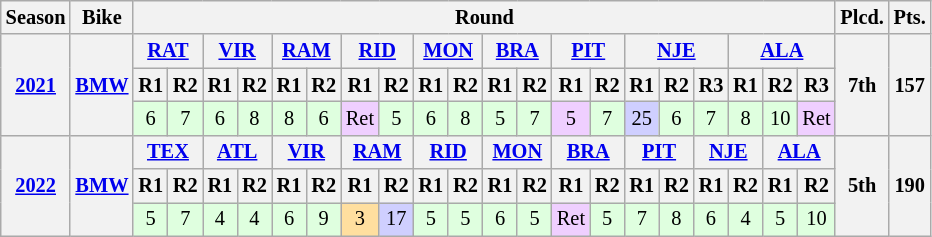<table class="wikitable" style="font-size: 85%; text-align: center">
<tr valign="top">
<th valign="middle" style="width: 40px;">Season</th>
<th valign="middle">Bike</th>
<th valign="middle" style="width: 100px;" colspan=20>Round</th>
<th valign="middle">Plcd.</th>
<th valign="middle">Pts.</th>
</tr>
<tr>
<th rowspan=3><a href='#'>2021</a></th>
<th rowspan=3><a href='#'>BMW</a></th>
<th colspan=2><a href='#'>RAT</a><br></th>
<th colspan=2><a href='#'>VIR</a><br></th>
<th colspan=2><a href='#'>RAM</a><br></th>
<th colspan=2><a href='#'>RID</a><br></th>
<th colspan=2><a href='#'>MON</a><br></th>
<th colspan=2><a href='#'>BRA</a><br></th>
<th colspan=2><a href='#'>PIT</a><br></th>
<th colspan=3><a href='#'>NJE</a><br></th>
<th colspan=3><a href='#'>ALA</a><br></th>
<th rowspan=3>7th</th>
<th rowspan=3>157</th>
</tr>
<tr>
<th>R1</th>
<th>R2</th>
<th>R1</th>
<th>R2</th>
<th>R1</th>
<th>R2</th>
<th>R1</th>
<th>R2</th>
<th>R1</th>
<th>R2</th>
<th>R1</th>
<th>R2</th>
<th>R1</th>
<th>R2</th>
<th>R1</th>
<th>R2</th>
<th>R3</th>
<th>R1</th>
<th>R2</th>
<th>R3</th>
</tr>
<tr>
<td style="background:#dfffdf;">6</td>
<td style="background:#dfffdf;">7</td>
<td style="background:#dfffdf;">6</td>
<td style="background:#dfffdf;">8</td>
<td style="background:#dfffdf;">8</td>
<td style="background:#dfffdf;">6</td>
<td style="background:#efcfff;">Ret</td>
<td style="background:#dfffdf;">5</td>
<td style="background:#dfffdf;">6</td>
<td style="background:#dfffdf;">8</td>
<td style="background:#dfffdf;">5</td>
<td style="background:#dfffdf;">7</td>
<td style="background:#efcfff;">5</td>
<td style="background:#dfffdf;">7</td>
<td style="background:#cfcfff;">25</td>
<td style="background:#dfffdf;">6</td>
<td style="background:#dfffdf;">7</td>
<td style="background:#dfffdf;">8</td>
<td style="background:#dfffdf;">10</td>
<td style="background:#efcfff;">Ret</td>
</tr>
<tr>
<th rowspan=3><a href='#'>2022</a></th>
<th rowspan=3><a href='#'>BMW</a></th>
<th colspan=2><a href='#'>TEX</a><br></th>
<th colspan=2><a href='#'>ATL</a><br></th>
<th colspan=2><a href='#'>VIR</a><br></th>
<th colspan=2><a href='#'>RAM</a><br></th>
<th colspan=2><a href='#'>RID</a><br></th>
<th colspan=2><a href='#'>MON</a><br></th>
<th colspan=2><a href='#'>BRA</a><br></th>
<th colspan=2><a href='#'>PIT</a><br></th>
<th colspan=2><a href='#'>NJE</a><br></th>
<th colspan=2><a href='#'>ALA</a><br></th>
<th rowspan=3>5th</th>
<th rowspan=3>190</th>
</tr>
<tr>
<th>R1</th>
<th>R2</th>
<th>R1</th>
<th>R2</th>
<th>R1</th>
<th>R2</th>
<th>R1</th>
<th>R2</th>
<th>R1</th>
<th>R2</th>
<th>R1</th>
<th>R2</th>
<th>R1</th>
<th>R2</th>
<th>R1</th>
<th>R2</th>
<th>R1</th>
<th>R2</th>
<th>R1</th>
<th>R2</th>
</tr>
<tr>
<td style="background:#dfffdf;">5</td>
<td style="background:#dfffdf;">7</td>
<td style="background:#dfffdf;">4</td>
<td style="background:#dfffdf;">4</td>
<td style="background:#dfffdf;">6</td>
<td style="background:#dfffdf;">9</td>
<td style="background:#ffdf9f;">3</td>
<td style="background:#cfcfff;">17</td>
<td style="background:#dfffdf;">5</td>
<td style="background:#dfffdf;">5</td>
<td style="background:#dfffdf;">6</td>
<td style="background:#dfffdf;">5</td>
<td style="background:#efcfff;">Ret</td>
<td style="background:#dfffdf;">5</td>
<td style="background:#dfffdf;">7</td>
<td style="background:#dfffdf;">8</td>
<td style="background:#dfffdf;">6</td>
<td style="background:#dfffdf;">4</td>
<td style="background:#dfffdf;">5</td>
<td style="background:#dfffdf;">10</td>
</tr>
</table>
